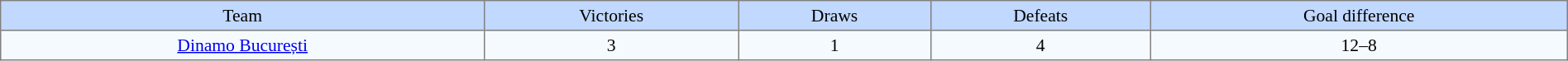<table border=1 style="border-collapse:collapse; font-size:90%;" cellpadding=3 cellspacing=0 width=100%>
<tr bgcolor=#C1D8FF align=center>
<td>Team</td>
<td>Victories</td>
<td>Draws</td>
<td>Defeats</td>
<td>Goal difference</td>
</tr>
<tr align=center bgcolor=#F5FAFF>
<td><a href='#'>Dinamo București</a></td>
<td>3</td>
<td>1</td>
<td>4</td>
<td>12–8</td>
</tr>
</table>
